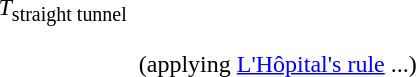<table>
<tr>
<td><em>T</em><sub>straight tunnel</sub></td>
<td></td>
</tr>
<tr>
<td></td>
<td></td>
</tr>
<tr>
<td></td>
<td></td>
</tr>
<tr>
<td></td>
<td></td>
</tr>
<tr>
<td></td>
<td></td>
<td>(applying <a href='#'>L'Hôpital's rule</a> ...)</td>
</tr>
<tr>
<td></td>
<td></td>
</tr>
<tr>
<td></td>
<td></td>
</tr>
<tr>
<td></td>
<td></td>
</tr>
</table>
